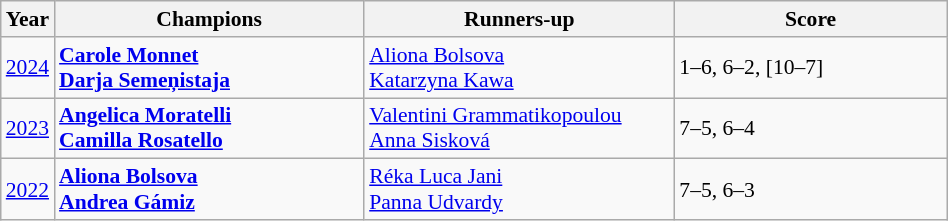<table class="wikitable" style="font-size:90%">
<tr>
<th>Year</th>
<th width="200">Champions</th>
<th width="200">Runners-up</th>
<th width="175">Score</th>
</tr>
<tr>
<td><a href='#'>2024</a></td>
<td> <strong><a href='#'>Carole Monnet</a></strong> <br> <strong><a href='#'>Darja Semeņistaja</a></strong></td>
<td> <a href='#'>Aliona Bolsova</a><br> <a href='#'>Katarzyna Kawa</a></td>
<td>1–6, 6–2, [10–7]</td>
</tr>
<tr>
<td><a href='#'>2023</a></td>
<td> <strong><a href='#'>Angelica Moratelli</a></strong> <br> <strong><a href='#'>Camilla Rosatello</a></strong></td>
<td> <a href='#'>Valentini Grammatikopoulou</a><br> <a href='#'>Anna Sisková</a></td>
<td>7–5, 6–4</td>
</tr>
<tr>
<td><a href='#'>2022</a></td>
<td> <strong><a href='#'>Aliona Bolsova</a></strong> <br> <strong><a href='#'>Andrea Gámiz</a></strong></td>
<td> <a href='#'>Réka Luca Jani</a><br> <a href='#'>Panna Udvardy</a></td>
<td>7–5, 6–3</td>
</tr>
</table>
